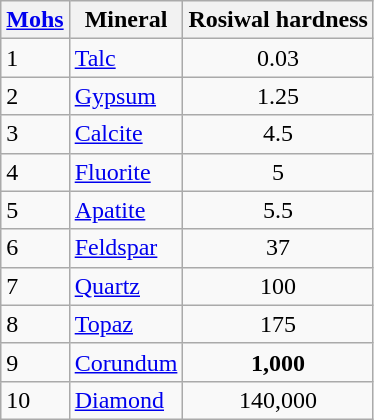<table class="wikitable">
<tr>
<th><a href='#'>Mohs</a></th>
<th>Mineral</th>
<th>Rosiwal hardness</th>
</tr>
<tr>
<td>1</td>
<td><a href='#'>Talc</a></td>
<td style="text-align:center;">0.03</td>
</tr>
<tr>
<td>2</td>
<td><a href='#'>Gypsum</a></td>
<td style="text-align:center;">1.25</td>
</tr>
<tr>
<td>3</td>
<td><a href='#'>Calcite</a></td>
<td style="text-align:center;">4.5</td>
</tr>
<tr>
<td>4</td>
<td><a href='#'>Fluorite</a></td>
<td style="text-align:center;">5</td>
</tr>
<tr>
<td>5</td>
<td><a href='#'>Apatite</a></td>
<td style="text-align:center;">5.5</td>
</tr>
<tr>
<td>6</td>
<td><a href='#'>Feldspar</a></td>
<td style="text-align:center;">37</td>
</tr>
<tr>
<td>7</td>
<td><a href='#'>Quartz</a></td>
<td style="text-align:center;">100</td>
</tr>
<tr>
<td>8</td>
<td><a href='#'>Topaz</a></td>
<td style="text-align:center;">175</td>
</tr>
<tr>
<td>9</td>
<td><a href='#'>Corundum</a></td>
<td style="text-align:center;"><strong>1,000</strong></td>
</tr>
<tr>
<td>10</td>
<td><a href='#'>Diamond</a></td>
<td style="text-align:center;">140,000</td>
</tr>
</table>
